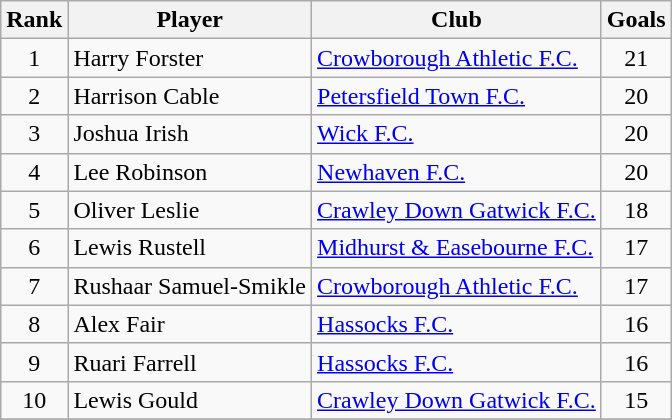<table class="wikitable" style="text-align:center">
<tr>
<th>Rank</th>
<th>Player</th>
<th>Club</th>
<th>Goals</th>
</tr>
<tr>
<td>1</td>
<td align="left">Harry Forster</td>
<td align="left"><a href='#'>Crowborough Athletic F.C.</a></td>
<td>21</td>
</tr>
<tr>
<td>2</td>
<td align="left">Harrison Cable</td>
<td align="left"><a href='#'>Petersfield Town F.C.</a></td>
<td>20</td>
</tr>
<tr>
<td>3</td>
<td align="left">Joshua Irish</td>
<td align="left"><a href='#'>Wick F.C.</a></td>
<td>20</td>
</tr>
<tr>
<td>4</td>
<td align="left">Lee Robinson</td>
<td align="left"><a href='#'>Newhaven F.C.</a></td>
<td>20</td>
</tr>
<tr>
<td>5</td>
<td align="left">Oliver Leslie</td>
<td align="left"><a href='#'>Crawley Down Gatwick F.C.</a></td>
<td>18</td>
</tr>
<tr>
<td>6</td>
<td align="left">Lewis Rustell</td>
<td align="left"><a href='#'>Midhurst & Easebourne F.C.</a></td>
<td>17</td>
</tr>
<tr>
<td>7</td>
<td align="left">Rushaar Samuel-Smikle</td>
<td align="left"><a href='#'>Crowborough Athletic F.C.</a></td>
<td>17</td>
</tr>
<tr>
<td>8</td>
<td align="left">Alex Fair</td>
<td align="left"><a href='#'>Hassocks F.C.</a></td>
<td>16</td>
</tr>
<tr>
<td>9</td>
<td align="left">Ruari Farrell</td>
<td align="left"><a href='#'>Hassocks F.C.</a></td>
<td>16</td>
</tr>
<tr>
<td>10</td>
<td align="left">Lewis Gould</td>
<td align="left"><a href='#'>Crawley Down Gatwick F.C.</a></td>
<td>15</td>
</tr>
<tr>
</tr>
</table>
